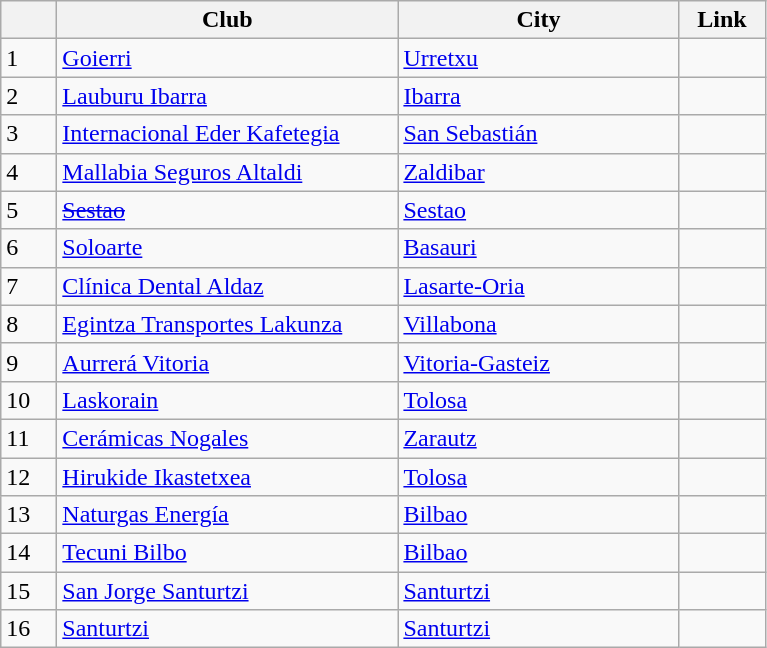<table class="wikitable sortable">
<tr>
<th width=30></th>
<th width=220>Club</th>
<th width=180>City</th>
<th width=50>Link</th>
</tr>
<tr>
<td>1</td>
<td><a href='#'>Goierri</a></td>
<td><a href='#'>Urretxu</a></td>
<td></td>
</tr>
<tr>
<td>2</td>
<td><a href='#'>Lauburu Ibarra</a></td>
<td><a href='#'>Ibarra</a></td>
<td></td>
</tr>
<tr>
<td>3</td>
<td><a href='#'>Internacional Eder Kafetegia</a></td>
<td><a href='#'>San Sebastián</a></td>
<td></td>
</tr>
<tr>
<td>4</td>
<td><a href='#'>Mallabia Seguros Altaldi</a></td>
<td><a href='#'>Zaldibar</a></td>
<td></td>
</tr>
<tr>
<td>5</td>
<td><a href='#'><s>Sestao</s></a></td>
<td><a href='#'>Sestao</a></td>
<td></td>
</tr>
<tr>
<td>6</td>
<td><a href='#'>Soloarte</a></td>
<td><a href='#'>Basauri</a></td>
<td></td>
</tr>
<tr>
<td>7</td>
<td><a href='#'>Clínica Dental Aldaz</a></td>
<td><a href='#'>Lasarte-Oria</a></td>
<td></td>
</tr>
<tr>
<td>8</td>
<td><a href='#'>Egintza Transportes Lakunza</a></td>
<td><a href='#'>Villabona</a></td>
<td></td>
</tr>
<tr>
<td>9</td>
<td><a href='#'>Aurrerá Vitoria</a></td>
<td><a href='#'>Vitoria-Gasteiz</a></td>
<td></td>
</tr>
<tr>
<td>10</td>
<td><a href='#'>Laskorain</a></td>
<td><a href='#'>Tolosa</a></td>
<td></td>
</tr>
<tr>
<td>11</td>
<td><a href='#'>Cerámicas Nogales</a></td>
<td><a href='#'>Zarautz</a></td>
<td></td>
</tr>
<tr>
<td>12</td>
<td><a href='#'>Hirukide Ikastetxea</a></td>
<td><a href='#'>Tolosa</a></td>
<td></td>
</tr>
<tr>
<td>13</td>
<td><a href='#'>Naturgas Energía</a></td>
<td><a href='#'>Bilbao</a></td>
<td></td>
</tr>
<tr>
<td>14</td>
<td><a href='#'>Tecuni Bilbo</a></td>
<td><a href='#'>Bilbao</a></td>
<td></td>
</tr>
<tr>
<td>15</td>
<td><a href='#'>San Jorge Santurtzi</a></td>
<td><a href='#'>Santurtzi</a></td>
<td></td>
</tr>
<tr>
<td>16</td>
<td><a href='#'>Santurtzi</a></td>
<td><a href='#'>Santurtzi</a></td>
<td></td>
</tr>
</table>
